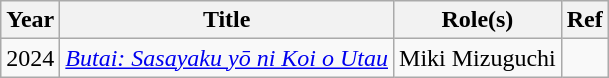<table class="wikitable">
<tr>
<th>Year</th>
<th>Title</th>
<th>Role(s)</th>
<th>Ref</th>
</tr>
<tr>
<td>2024</td>
<td><em><a href='#'>Butai: Sasayaku yō ni Koi o Utau</a></em></td>
<td>Miki Mizuguchi</td>
<td></td>
</tr>
</table>
